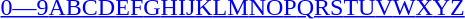<table id="toc" class="toc" summary="Class">
<tr>
<th></th>
</tr>
<tr>
<td style="text-align:center;"><a href='#'>0—9</a><a href='#'>A</a><a href='#'>B</a><a href='#'>C</a><a href='#'>D</a><a href='#'>E</a><a href='#'>F</a><a href='#'>G</a><a href='#'>H</a><a href='#'>I</a><a href='#'>J</a><a href='#'>K</a><a href='#'>L</a><a href='#'>M</a><a href='#'>N</a><a href='#'>O</a><a href='#'>P</a><a href='#'>Q</a><a href='#'>R</a><a href='#'>S</a><a href='#'>T</a><a href='#'>U</a><a href='#'>V</a><a href='#'>W</a><a href='#'>X</a><a href='#'>Y</a><a href='#'>Z</a></td>
</tr>
</table>
